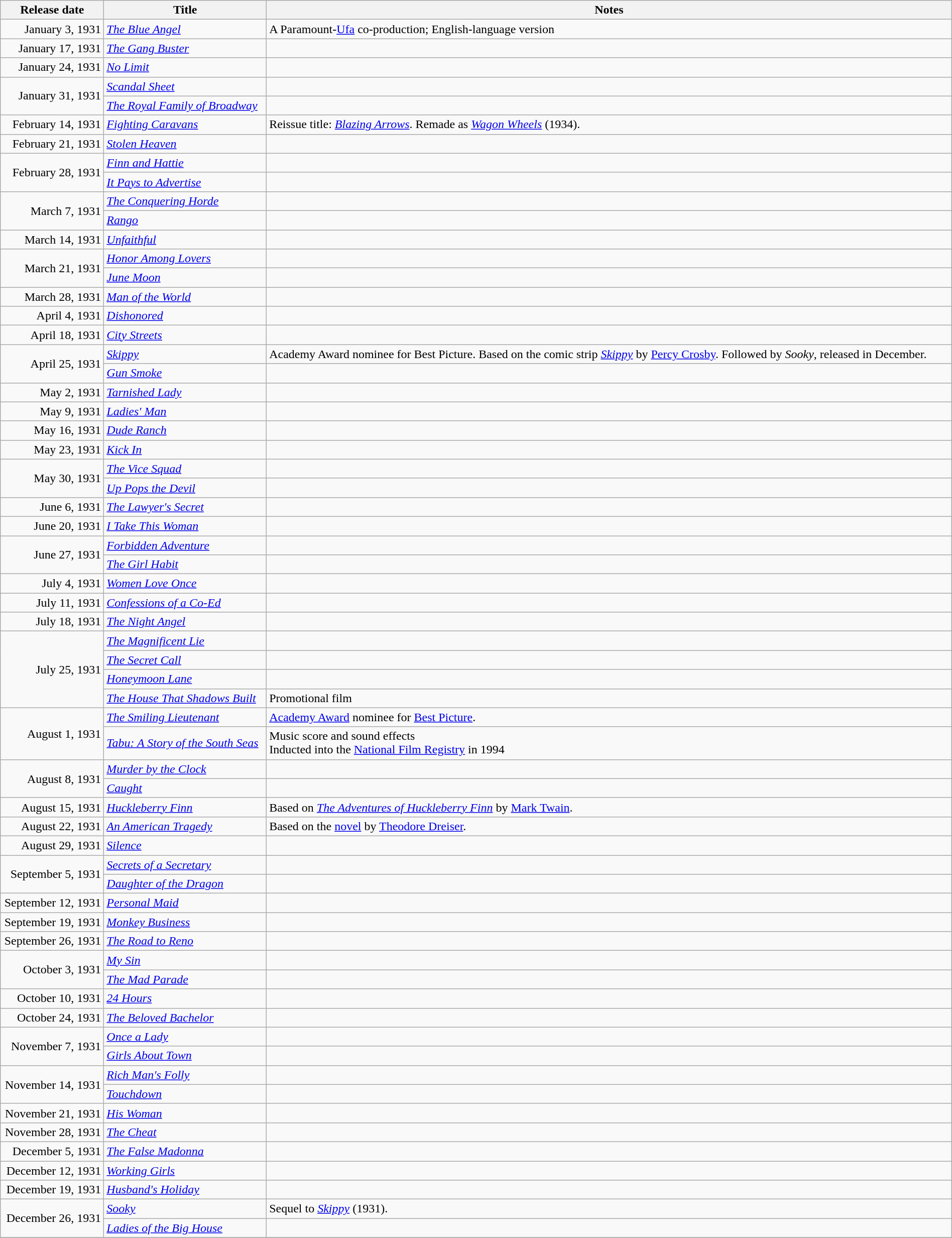<table class="wikitable sortable" style="width:100%;">
<tr>
<th scope="col" style="width:130px;">Release date</th>
<th>Title</th>
<th>Notes</th>
</tr>
<tr>
<td style="text-align:right;">January 3, 1931</td>
<td><em><a href='#'>The Blue Angel</a></em></td>
<td>A Paramount-<a href='#'>Ufa</a> co-production; English-language version</td>
</tr>
<tr>
<td style="text-align:right;">January 17, 1931</td>
<td><em><a href='#'>The Gang Buster</a></em></td>
<td></td>
</tr>
<tr>
<td style="text-align:right;">January 24, 1931</td>
<td><em><a href='#'>No Limit</a></em></td>
<td></td>
</tr>
<tr>
<td style="text-align:right;" rowspan="2">January 31, 1931</td>
<td><em><a href='#'>Scandal Sheet</a></em></td>
<td></td>
</tr>
<tr>
<td><em><a href='#'>The Royal Family of Broadway</a></em></td>
<td></td>
</tr>
<tr>
<td style="text-align:right;">February 14, 1931</td>
<td><em><a href='#'>Fighting Caravans</a></em></td>
<td>Reissue title: <em><a href='#'>Blazing Arrows</a></em>. Remade as <em><a href='#'>Wagon Wheels</a></em> (1934).</td>
</tr>
<tr>
<td style="text-align:right;">February 21, 1931</td>
<td><em><a href='#'>Stolen Heaven</a></em></td>
<td></td>
</tr>
<tr>
<td style="text-align:right;" rowspan="2">February 28, 1931</td>
<td><em><a href='#'>Finn and Hattie</a></em></td>
<td></td>
</tr>
<tr>
<td><em><a href='#'>It Pays to Advertise</a></em></td>
<td></td>
</tr>
<tr>
<td style="text-align:right;" rowspan="2">March 7, 1931</td>
<td><em><a href='#'>The Conquering Horde</a></em></td>
<td></td>
</tr>
<tr>
<td><em><a href='#'>Rango</a></em></td>
<td></td>
</tr>
<tr>
<td style="text-align:right;">March 14, 1931</td>
<td><em><a href='#'>Unfaithful</a></em></td>
<td></td>
</tr>
<tr>
<td style="text-align:right;" rowspan="2">March 21, 1931</td>
<td><em><a href='#'>Honor Among Lovers</a></em></td>
<td></td>
</tr>
<tr>
<td><em><a href='#'>June Moon</a></em></td>
<td></td>
</tr>
<tr>
<td style="text-align:right;">March 28, 1931</td>
<td><em><a href='#'>Man of the World</a></em></td>
<td></td>
</tr>
<tr>
<td style="text-align:right;">April 4, 1931</td>
<td><em><a href='#'>Dishonored</a></em></td>
<td></td>
</tr>
<tr>
<td style="text-align:right;">April 18, 1931</td>
<td><em><a href='#'>City Streets</a></em></td>
<td></td>
</tr>
<tr>
<td style="text-align:right;" rowspan="2">April 25, 1931</td>
<td><em><a href='#'>Skippy</a></em></td>
<td>Academy Award nominee for Best Picture. Based on the comic strip <em><a href='#'>Skippy</a></em> by <a href='#'>Percy Crosby</a>. Followed by <em>Sooky</em>, released in December.</td>
</tr>
<tr>
<td><em><a href='#'>Gun Smoke</a></em></td>
<td></td>
</tr>
<tr>
<td style="text-align:right;">May 2, 1931</td>
<td><em><a href='#'>Tarnished Lady</a></em></td>
<td></td>
</tr>
<tr>
<td style="text-align:right;">May 9, 1931</td>
<td><em><a href='#'>Ladies' Man</a></em></td>
<td></td>
</tr>
<tr>
<td style="text-align:right;">May 16, 1931</td>
<td><em><a href='#'>Dude Ranch</a></em></td>
<td></td>
</tr>
<tr>
<td style="text-align:right;">May 23, 1931</td>
<td><em><a href='#'>Kick In</a></em></td>
<td></td>
</tr>
<tr>
<td style="text-align:right;" rowspan="2">May 30, 1931</td>
<td><em><a href='#'>The Vice Squad</a></em></td>
<td></td>
</tr>
<tr>
<td><em><a href='#'>Up Pops the Devil</a></em></td>
<td></td>
</tr>
<tr>
<td style="text-align:right;">June 6, 1931</td>
<td><em><a href='#'>The Lawyer's Secret</a></em></td>
<td></td>
</tr>
<tr>
<td style="text-align:right;">June 20, 1931</td>
<td><em><a href='#'>I Take This Woman</a></em></td>
<td></td>
</tr>
<tr>
<td style="text-align:right;" rowspan="2">June 27, 1931</td>
<td><em><a href='#'>Forbidden Adventure</a></em></td>
<td></td>
</tr>
<tr>
<td><em><a href='#'>The Girl Habit</a></em></td>
<td></td>
</tr>
<tr>
<td style="text-align:right;">July 4, 1931</td>
<td><em><a href='#'>Women Love Once</a></em></td>
<td></td>
</tr>
<tr>
<td style="text-align:right;">July 11, 1931</td>
<td><em><a href='#'>Confessions of a Co-Ed</a></em></td>
<td></td>
</tr>
<tr>
<td style="text-align:right;">July 18, 1931</td>
<td><em><a href='#'>The Night Angel</a></em></td>
<td></td>
</tr>
<tr>
<td style="text-align:right;" rowspan="4">July 25, 1931</td>
<td><em><a href='#'>The Magnificent Lie</a></em></td>
<td></td>
</tr>
<tr>
<td><em><a href='#'>The Secret Call</a></em></td>
<td></td>
</tr>
<tr>
<td><em><a href='#'>Honeymoon Lane</a></em></td>
<td></td>
</tr>
<tr>
<td><em><a href='#'>The House That Shadows Built</a></em></td>
<td>Promotional film</td>
</tr>
<tr>
<td style="text-align:right;" rowspan="2">August 1, 1931</td>
<td><em><a href='#'>The Smiling Lieutenant</a></em></td>
<td><a href='#'>Academy Award</a> nominee for <a href='#'>Best Picture</a>.</td>
</tr>
<tr>
<td><em><a href='#'>Tabu: A Story of the South Seas</a></em></td>
<td>Music score and sound effects<br>Inducted into the <a href='#'>National Film Registry</a> in 1994</td>
</tr>
<tr>
<td style="text-align:right;" rowspan="2">August 8, 1931</td>
<td><em><a href='#'>Murder by the Clock</a></em></td>
<td></td>
</tr>
<tr>
<td><em><a href='#'>Caught</a></em></td>
<td></td>
</tr>
<tr>
<td style="text-align:right;">August 15, 1931</td>
<td><em><a href='#'>Huckleberry Finn</a></em></td>
<td>Based on <em><a href='#'>The Adventures of Huckleberry Finn</a></em> by <a href='#'>Mark Twain</a>.</td>
</tr>
<tr>
<td style="text-align:right;">August 22, 1931</td>
<td><em><a href='#'>An American Tragedy</a></em></td>
<td>Based on the <a href='#'>novel</a> by <a href='#'>Theodore Dreiser</a>.</td>
</tr>
<tr>
<td style="text-align:right;">August 29, 1931</td>
<td><em><a href='#'>Silence</a></em></td>
<td></td>
</tr>
<tr>
<td style="text-align:right;" rowspan="2">September 5, 1931</td>
<td><em><a href='#'>Secrets of a Secretary</a></em></td>
<td></td>
</tr>
<tr>
<td><em><a href='#'>Daughter of the Dragon</a></em></td>
<td></td>
</tr>
<tr>
<td style="text-align:right;">September 12, 1931</td>
<td><em><a href='#'>Personal Maid</a></em></td>
<td></td>
</tr>
<tr>
<td style="text-align:right;">September 19, 1931</td>
<td><em><a href='#'>Monkey Business</a></em></td>
<td></td>
</tr>
<tr>
<td style="text-align:right;">September 26, 1931</td>
<td><em><a href='#'>The Road to Reno</a></em></td>
<td></td>
</tr>
<tr>
<td style="text-align:right;" rowspan="2">October 3, 1931</td>
<td><em><a href='#'>My Sin</a></em></td>
<td></td>
</tr>
<tr>
<td><em><a href='#'>The Mad Parade</a></em></td>
<td></td>
</tr>
<tr>
<td style="text-align:right;">October 10, 1931</td>
<td><em><a href='#'>24 Hours</a></em></td>
<td></td>
</tr>
<tr>
<td style="text-align:right;">October 24, 1931</td>
<td><em><a href='#'>The Beloved Bachelor</a></em></td>
<td></td>
</tr>
<tr>
<td style="text-align:right;" rowspan="2">November 7, 1931</td>
<td><em><a href='#'>Once a Lady</a></em></td>
<td></td>
</tr>
<tr>
<td><em><a href='#'>Girls About Town</a></em></td>
<td></td>
</tr>
<tr>
<td style="text-align:right;" rowspan="2">November 14, 1931</td>
<td><em><a href='#'>Rich Man's Folly</a></em></td>
<td></td>
</tr>
<tr>
<td><em><a href='#'>Touchdown</a></em></td>
<td></td>
</tr>
<tr>
<td style="text-align:right;">November 21, 1931</td>
<td><em><a href='#'>His Woman</a></em></td>
<td></td>
</tr>
<tr>
<td style="text-align:right;">November 28, 1931</td>
<td><em><a href='#'>The Cheat</a></em></td>
<td></td>
</tr>
<tr>
<td style="text-align:right;">December 5, 1931</td>
<td><em><a href='#'>The False Madonna</a></em></td>
<td></td>
</tr>
<tr>
<td style="text-align:right;">December 12, 1931</td>
<td><em><a href='#'>Working Girls</a></em></td>
<td></td>
</tr>
<tr>
<td style="text-align:right;">December 19, 1931</td>
<td><em><a href='#'>Husband's Holiday</a></em></td>
<td></td>
</tr>
<tr>
<td style="text-align:right;" rowspan="2">December 26, 1931</td>
<td><em><a href='#'>Sooky</a></em></td>
<td>Sequel to <em><a href='#'>Skippy</a></em> (1931).</td>
</tr>
<tr>
<td><em><a href='#'>Ladies of the Big House</a></em></td>
<td></td>
</tr>
<tr>
</tr>
</table>
